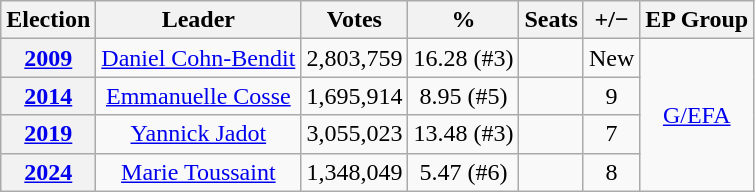<table class="wikitable"style="text-align:center">
<tr>
<th>Election</th>
<th>Leader</th>
<th>Votes</th>
<th>%</th>
<th>Seats</th>
<th>+/−</th>
<th>EP Group</th>
</tr>
<tr>
<th><a href='#'>2009</a></th>
<td><a href='#'>Daniel Cohn-Bendit</a></td>
<td>2,803,759</td>
<td>16.28 (#3)</td>
<td></td>
<td>New</td>
<td rowspan="4"><a href='#'>G/EFA</a></td>
</tr>
<tr>
<th><a href='#'>2014</a></th>
<td><a href='#'>Emmanuelle Cosse</a></td>
<td>1,695,914</td>
<td>8.95 (#5)</td>
<td></td>
<td> 9</td>
</tr>
<tr>
<th><a href='#'>2019</a></th>
<td><a href='#'>Yannick Jadot</a></td>
<td>3,055,023</td>
<td>13.48 (#3)</td>
<td></td>
<td> 7</td>
</tr>
<tr>
<th><a href='#'>2024</a></th>
<td><a href='#'>Marie Toussaint</a></td>
<td>1,348,049</td>
<td>5.47 (#6)</td>
<td></td>
<td> 8</td>
</tr>
</table>
